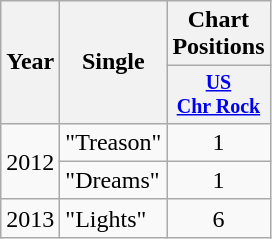<table class="wikitable" style="text-align:center;">
<tr>
<th rowspan="2">Year</th>
<th rowspan="2">Single</th>
<th colspan="1">Chart Positions</th>
</tr>
<tr style="font-size:smaller;">
<th width="45"><a href='#'>US<br>Chr Rock</a></th>
</tr>
<tr>
<td rowspan="2">2012</td>
<td align="left">"Treason"</td>
<td>1</td>
</tr>
<tr>
<td align="left">"Dreams"</td>
<td>1</td>
</tr>
<tr>
<td>2013</td>
<td align="left">"Lights"</td>
<td>6</td>
</tr>
</table>
